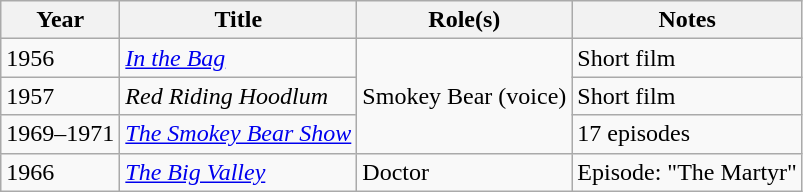<table class="wikitable sortable">
<tr G-Saviour|- Additional Pilots>
<th>Year</th>
<th>Title</th>
<th>Role(s)</th>
<th>Notes</th>
</tr>
<tr>
<td>1956</td>
<td><em><a href='#'>In the Bag</a></em></td>
<td rowspan=3>Smokey Bear (voice)</td>
<td>Short film</td>
</tr>
<tr>
<td>1957</td>
<td><em>Red Riding Hoodlum</em></td>
<td>Short film</td>
</tr>
<tr>
<td>1969–1971</td>
<td><em><a href='#'>The Smokey Bear Show</a></em></td>
<td>17 episodes</td>
</tr>
<tr>
<td>1966</td>
<td><em><a href='#'>The Big Valley</a></em></td>
<td>Doctor</td>
<td>Episode: "The Martyr"</td>
</tr>
</table>
